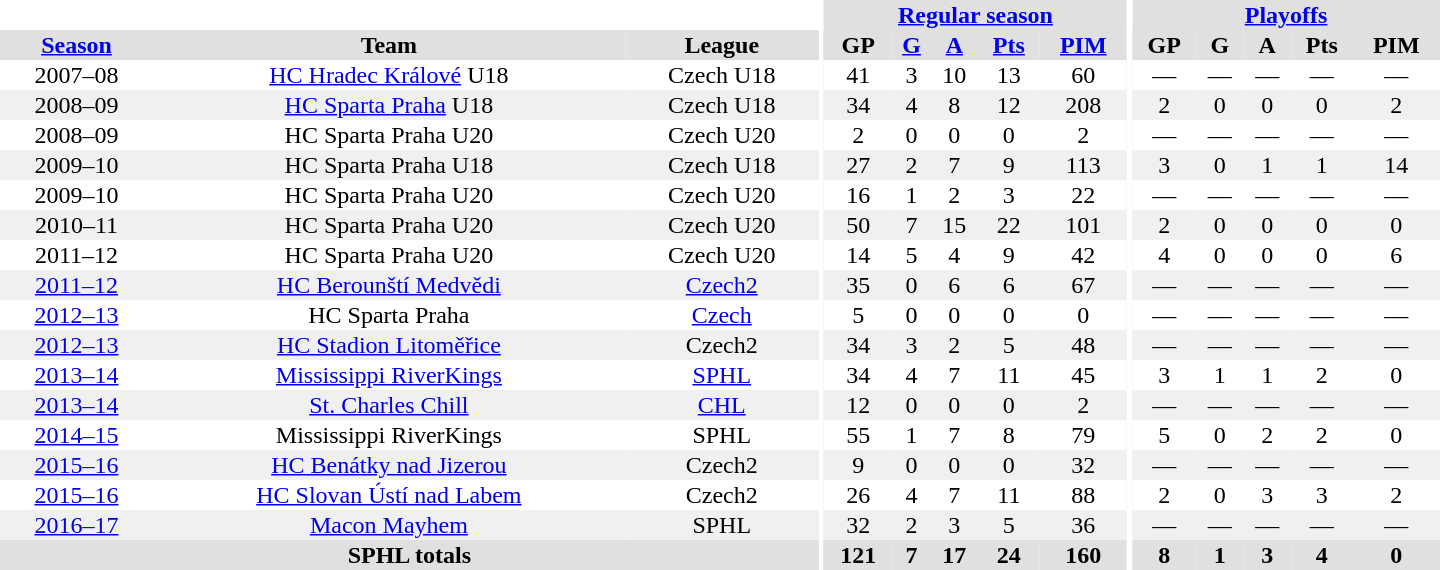<table border="0" cellpadding="1" cellspacing="0" style="text-align:center; width:60em">
<tr bgcolor="#e0e0e0">
<th colspan="3" bgcolor="#ffffff"></th>
<th rowspan="99" bgcolor="#ffffff"></th>
<th colspan="5"><a href='#'>Regular season</a></th>
<th rowspan="99" bgcolor="#ffffff"></th>
<th colspan="5"><a href='#'>Playoffs</a></th>
</tr>
<tr bgcolor="#e0e0e0">
<th><a href='#'>Season</a></th>
<th>Team</th>
<th>League</th>
<th>GP</th>
<th><a href='#'>G</a></th>
<th><a href='#'>A</a></th>
<th><a href='#'>Pts</a></th>
<th><a href='#'>PIM</a></th>
<th>GP</th>
<th>G</th>
<th>A</th>
<th>Pts</th>
<th>PIM</th>
</tr>
<tr>
<td>2007–08</td>
<td><a href='#'>HC Hradec Králové</a> U18</td>
<td>Czech U18</td>
<td>41</td>
<td>3</td>
<td>10</td>
<td>13</td>
<td>60</td>
<td>—</td>
<td>—</td>
<td>—</td>
<td>—</td>
<td>—</td>
</tr>
<tr bgcolor="#f0f0f0">
<td>2008–09</td>
<td><a href='#'>HC Sparta Praha</a> U18</td>
<td>Czech U18</td>
<td>34</td>
<td>4</td>
<td>8</td>
<td>12</td>
<td>208</td>
<td>2</td>
<td>0</td>
<td>0</td>
<td>0</td>
<td>2</td>
</tr>
<tr>
<td>2008–09</td>
<td>HC Sparta Praha U20</td>
<td>Czech U20</td>
<td>2</td>
<td>0</td>
<td>0</td>
<td>0</td>
<td>2</td>
<td>—</td>
<td>—</td>
<td>—</td>
<td>—</td>
<td>—</td>
</tr>
<tr bgcolor="#f0f0f0">
<td>2009–10</td>
<td>HC Sparta Praha U18</td>
<td>Czech U18</td>
<td>27</td>
<td>2</td>
<td>7</td>
<td>9</td>
<td>113</td>
<td>3</td>
<td>0</td>
<td>1</td>
<td>1</td>
<td>14</td>
</tr>
<tr>
<td>2009–10</td>
<td>HC Sparta Praha U20</td>
<td>Czech U20</td>
<td>16</td>
<td>1</td>
<td>2</td>
<td>3</td>
<td>22</td>
<td>—</td>
<td>—</td>
<td>—</td>
<td>—</td>
<td>—</td>
</tr>
<tr bgcolor="#f0f0f0">
<td>2010–11</td>
<td>HC Sparta Praha U20</td>
<td>Czech U20</td>
<td>50</td>
<td>7</td>
<td>15</td>
<td>22</td>
<td>101</td>
<td>2</td>
<td>0</td>
<td>0</td>
<td>0</td>
<td>0</td>
</tr>
<tr>
<td>2011–12</td>
<td>HC Sparta Praha U20</td>
<td>Czech U20</td>
<td>14</td>
<td>5</td>
<td>4</td>
<td>9</td>
<td>42</td>
<td>4</td>
<td>0</td>
<td>0</td>
<td>0</td>
<td>6</td>
</tr>
<tr bgcolor="#f0f0f0">
<td><a href='#'>2011–12</a></td>
<td><a href='#'>HC Berounští Medvědi</a></td>
<td><a href='#'>Czech2</a></td>
<td>35</td>
<td>0</td>
<td>6</td>
<td>6</td>
<td>67</td>
<td>—</td>
<td>—</td>
<td>—</td>
<td>—</td>
<td>—</td>
</tr>
<tr>
<td><a href='#'>2012–13</a></td>
<td>HC Sparta Praha</td>
<td><a href='#'>Czech</a></td>
<td>5</td>
<td>0</td>
<td>0</td>
<td>0</td>
<td>0</td>
<td>—</td>
<td>—</td>
<td>—</td>
<td>—</td>
<td>—</td>
</tr>
<tr bgcolor="#f0f0f0">
<td><a href='#'>2012–13</a></td>
<td><a href='#'>HC Stadion Litoměřice</a></td>
<td>Czech2</td>
<td>34</td>
<td>3</td>
<td>2</td>
<td>5</td>
<td>48</td>
<td>—</td>
<td>—</td>
<td>—</td>
<td>—</td>
<td>—</td>
</tr>
<tr>
<td><a href='#'>2013–14</a></td>
<td><a href='#'>Mississippi RiverKings</a></td>
<td><a href='#'>SPHL</a></td>
<td>34</td>
<td>4</td>
<td>7</td>
<td>11</td>
<td>45</td>
<td>3</td>
<td>1</td>
<td>1</td>
<td>2</td>
<td>0</td>
</tr>
<tr bgcolor="#f0f0f0">
<td><a href='#'>2013–14</a></td>
<td><a href='#'>St. Charles Chill</a></td>
<td><a href='#'>CHL</a></td>
<td>12</td>
<td>0</td>
<td>0</td>
<td>0</td>
<td>2</td>
<td>—</td>
<td>—</td>
<td>—</td>
<td>—</td>
<td>—</td>
</tr>
<tr>
<td><a href='#'>2014–15</a></td>
<td>Mississippi RiverKings</td>
<td>SPHL</td>
<td>55</td>
<td>1</td>
<td>7</td>
<td>8</td>
<td>79</td>
<td>5</td>
<td>0</td>
<td>2</td>
<td>2</td>
<td>0</td>
</tr>
<tr bgcolor="#f0f0f0">
<td><a href='#'>2015–16</a></td>
<td><a href='#'>HC Benátky nad Jizerou</a></td>
<td>Czech2</td>
<td>9</td>
<td>0</td>
<td>0</td>
<td>0</td>
<td>32</td>
<td>—</td>
<td>—</td>
<td>—</td>
<td>—</td>
<td>—</td>
</tr>
<tr>
<td><a href='#'>2015–16</a></td>
<td><a href='#'>HC Slovan Ústí nad Labem</a></td>
<td>Czech2</td>
<td>26</td>
<td>4</td>
<td>7</td>
<td>11</td>
<td>88</td>
<td>2</td>
<td>0</td>
<td>3</td>
<td>3</td>
<td>2</td>
</tr>
<tr bgcolor="#f0f0f0">
<td><a href='#'>2016–17</a></td>
<td><a href='#'>Macon Mayhem</a></td>
<td>SPHL</td>
<td>32</td>
<td>2</td>
<td>3</td>
<td>5</td>
<td>36</td>
<td>—</td>
<td>—</td>
<td>—</td>
<td>—</td>
<td>—</td>
</tr>
<tr>
</tr>
<tr ALIGN="center" bgcolor="#e0e0e0">
<th colspan="3">SPHL totals</th>
<th ALIGN="center">121</th>
<th ALIGN="center">7</th>
<th ALIGN="center">17</th>
<th ALIGN="center">24</th>
<th ALIGN="center">160</th>
<th ALIGN="center">8</th>
<th ALIGN="center">1</th>
<th ALIGN="center">3</th>
<th ALIGN="center">4</th>
<th ALIGN="center">0</th>
</tr>
</table>
